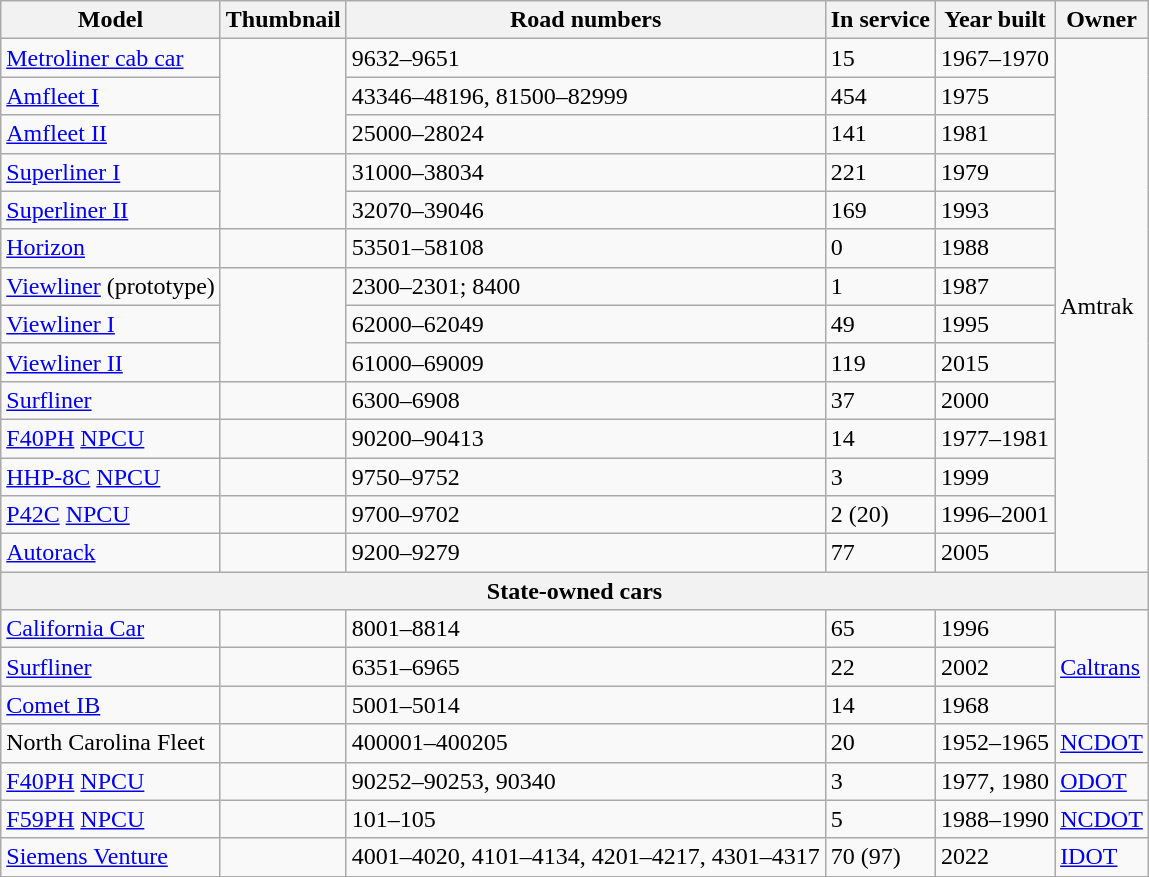<table class="wikitable sticky-header">
<tr>
<th>Model</th>
<th>Thumbnail</th>
<th>Road numbers</th>
<th>In service</th>
<th>Year built</th>
<th>Owner</th>
</tr>
<tr>
<td><a href='#'>Metroliner cab car</a></td>
<td rowspan="3"></td>
<td>9632–9651</td>
<td>15</td>
<td>1967–1970</td>
<td rowspan="14">Amtrak</td>
</tr>
<tr>
<td><a href='#'>Amfleet I</a></td>
<td>43346–48196, 81500–82999</td>
<td>454</td>
<td>1975</td>
</tr>
<tr>
<td><a href='#'>Amfleet II</a></td>
<td>25000–28024</td>
<td>141</td>
<td>1981</td>
</tr>
<tr>
<td><a href='#'>Superliner I</a></td>
<td rowspan="2"></td>
<td>31000–38034</td>
<td>221</td>
<td>1979</td>
</tr>
<tr>
<td><a href='#'>Superliner II</a></td>
<td>32070–39046</td>
<td>169</td>
<td>1993</td>
</tr>
<tr>
<td><a href='#'>Horizon</a></td>
<td></td>
<td>53501–58108</td>
<td>0</td>
<td>1988</td>
</tr>
<tr>
<td><a href='#'>Viewliner</a> (prototype)</td>
<td rowspan="3"></td>
<td>2300–2301; 8400</td>
<td>1</td>
<td>1987</td>
</tr>
<tr>
<td><a href='#'>Viewliner I</a></td>
<td>62000–62049</td>
<td>49</td>
<td>1995</td>
</tr>
<tr>
<td><a href='#'>Viewliner II</a></td>
<td>61000–69009</td>
<td>119</td>
<td>2015</td>
</tr>
<tr>
<td><a href='#'>Surfliner</a></td>
<td></td>
<td>6300–6908</td>
<td>37</td>
<td>2000</td>
</tr>
<tr>
<td><a href='#'>F40PH</a> <a href='#'>NPCU</a></td>
<td></td>
<td>90200–90413</td>
<td>14</td>
<td>1977–1981</td>
</tr>
<tr>
<td><a href='#'>HHP-8C</a> <a href='#'>NPCU</a></td>
<td></td>
<td>9750–9752</td>
<td>3</td>
<td>1999</td>
</tr>
<tr>
<td><a href='#'>P42C</a> <a href='#'>NPCU</a></td>
<td></td>
<td>9700–9702</td>
<td>2 (20)</td>
<td>1996–2001</td>
</tr>
<tr>
<td><a href='#'>Autorack</a></td>
<td></td>
<td>9200–9279</td>
<td>77</td>
<td>2005</td>
</tr>
<tr>
<th colspan="6">State-owned cars</th>
</tr>
<tr>
<td><a href='#'>California Car</a></td>
<td></td>
<td>8001–8814</td>
<td>65</td>
<td>1996</td>
<td rowspan="3"><a href='#'>Caltrans</a></td>
</tr>
<tr>
<td><a href='#'>Surfliner</a></td>
<td></td>
<td>6351–6965</td>
<td>22</td>
<td>2002</td>
</tr>
<tr>
<td><a href='#'>Comet IB</a></td>
<td></td>
<td>5001–5014</td>
<td>14</td>
<td>1968</td>
</tr>
<tr>
<td>North Carolina Fleet</td>
<td></td>
<td>400001–400205</td>
<td>20</td>
<td>1952–1965</td>
<td><a href='#'>NCDOT</a></td>
</tr>
<tr>
<td><a href='#'>F40PH</a> <a href='#'>NPCU</a></td>
<td></td>
<td>90252–90253, 90340</td>
<td>3</td>
<td>1977, 1980</td>
<td><a href='#'>ODOT</a></td>
</tr>
<tr>
<td><a href='#'>F59PH</a> <a href='#'>NPCU</a></td>
<td></td>
<td>101–105</td>
<td>5</td>
<td>1988–1990</td>
<td><a href='#'>NCDOT</a></td>
</tr>
<tr>
<td><a href='#'>Siemens Venture</a></td>
<td></td>
<td>4001–4020, 4101–4134, 4201–4217, 4301–4317</td>
<td>70 (97)</td>
<td>2022</td>
<td><a href='#'>IDOT</a></td>
</tr>
</table>
